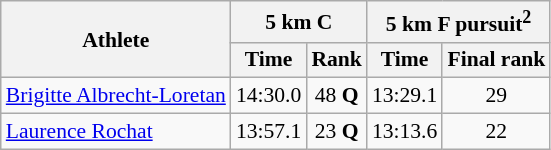<table class="wikitable" style="font-size:90%">
<tr>
<th rowspan=2>Athlete</th>
<th colspan=2>5 km C</th>
<th colspan=2>5 km F pursuit<sup>2</sup></th>
</tr>
<tr>
<th>Time</th>
<th>Rank</th>
<th>Time</th>
<th>Final rank</th>
</tr>
<tr>
<td><a href='#'>Brigitte Albrecht-Loretan</a></td>
<td align=center>14:30.0</td>
<td align=center>48 <strong>Q</strong></td>
<td align=center>13:29.1</td>
<td align=center>29</td>
</tr>
<tr>
<td><a href='#'>Laurence Rochat</a></td>
<td align=center>13:57.1</td>
<td align=center>23 <strong>Q</strong></td>
<td align=center>13:13.6</td>
<td align=center>22</td>
</tr>
</table>
